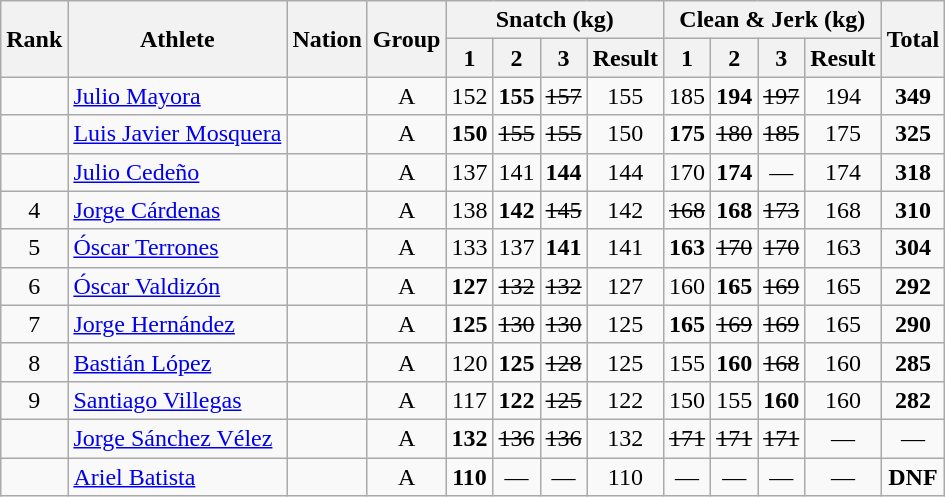<table class="wikitable sortable" style="text-align:center;">
<tr>
<th rowspan=2>Rank</th>
<th rowspan=2>Athlete</th>
<th rowspan=2>Nation</th>
<th rowspan=2>Group</th>
<th colspan=4>Snatch (kg)</th>
<th colspan=4>Clean & Jerk (kg)</th>
<th rowspan=2>Total</th>
</tr>
<tr>
<th>1</th>
<th>2</th>
<th>3</th>
<th>Result</th>
<th>1</th>
<th>2</th>
<th>3</th>
<th>Result</th>
</tr>
<tr>
<td></td>
<td align=left><a href='#'>Julio Mayora</a></td>
<td align=left></td>
<td>A</td>
<td>152</td>
<td><strong>155</strong></td>
<td><s>157</s></td>
<td>155</td>
<td>185</td>
<td><strong>194</strong></td>
<td><s>197</s></td>
<td>194</td>
<td><strong>349</strong></td>
</tr>
<tr>
<td></td>
<td align=left><a href='#'>Luis Javier Mosquera</a></td>
<td align=left></td>
<td>A</td>
<td><strong>150</strong></td>
<td><s>155</s></td>
<td><s>155</s></td>
<td>150</td>
<td><strong>175</strong></td>
<td><s>180</s></td>
<td><s>185</s></td>
<td>175</td>
<td><strong>325</strong></td>
</tr>
<tr>
<td></td>
<td align=left><a href='#'>Julio Cedeño</a></td>
<td align=left></td>
<td>A</td>
<td>137</td>
<td>141</td>
<td><strong>144</strong></td>
<td>144</td>
<td>170</td>
<td><strong>174</strong></td>
<td>—</td>
<td>174</td>
<td><strong>318</strong></td>
</tr>
<tr>
<td>4</td>
<td align=left><a href='#'>Jorge Cárdenas</a></td>
<td align=left></td>
<td>A</td>
<td>138</td>
<td><strong>142</strong></td>
<td><s>145</s></td>
<td>142</td>
<td><s>168</s></td>
<td><strong>168</strong></td>
<td><s>173</s></td>
<td>168</td>
<td><strong>310</strong></td>
</tr>
<tr>
<td>5</td>
<td align=left><a href='#'>Óscar Terrones</a></td>
<td align=left></td>
<td>A</td>
<td>133</td>
<td>137</td>
<td><strong>141</strong></td>
<td>141</td>
<td><strong>163</strong></td>
<td><s>170</s></td>
<td><s>170</s></td>
<td>163</td>
<td><strong>304</strong></td>
</tr>
<tr>
<td>6</td>
<td align=left><a href='#'>Óscar Valdizón</a></td>
<td align=left></td>
<td>A</td>
<td><strong>127</strong></td>
<td><s>132</s></td>
<td><s>132</s></td>
<td>127</td>
<td>160</td>
<td><strong>165</strong></td>
<td><s>169</s></td>
<td>165</td>
<td><strong>292</strong></td>
</tr>
<tr>
<td>7</td>
<td align=left><a href='#'>Jorge Hernández</a></td>
<td align=left></td>
<td>A</td>
<td><strong>125</strong></td>
<td><s>130</s></td>
<td><s>130</s></td>
<td>125</td>
<td><strong>165</strong></td>
<td><s>169</s></td>
<td><s>169</s></td>
<td>165</td>
<td><strong>290</strong></td>
</tr>
<tr>
<td>8</td>
<td align=left><a href='#'>Bastián López</a></td>
<td align=left></td>
<td>A</td>
<td>120</td>
<td><strong>125</strong></td>
<td><s>128</s></td>
<td>125</td>
<td>155</td>
<td><strong>160</strong></td>
<td><s>168</s></td>
<td>160</td>
<td><strong>285</strong></td>
</tr>
<tr>
<td>9</td>
<td align=left><a href='#'>Santiago Villegas</a></td>
<td align=left></td>
<td>A</td>
<td>117</td>
<td><strong>122</strong></td>
<td><s>125</s></td>
<td>122</td>
<td>150</td>
<td>155</td>
<td><strong>160</strong></td>
<td>160</td>
<td><strong>282</strong></td>
</tr>
<tr>
<td></td>
<td align=left><a href='#'>Jorge Sánchez Vélez</a></td>
<td align=left></td>
<td>A</td>
<td><strong>132</strong></td>
<td><s>136</s></td>
<td><s>136</s></td>
<td>132</td>
<td><s>171</s></td>
<td><s>171</s></td>
<td><s>171</s></td>
<td>—</td>
<td>—</td>
</tr>
<tr>
<td></td>
<td align=left><a href='#'>Ariel Batista</a></td>
<td align=left></td>
<td>A</td>
<td><strong>110</strong></td>
<td>—</td>
<td>—</td>
<td>110</td>
<td>—</td>
<td>—</td>
<td>—</td>
<td>—</td>
<td><strong>DNF</strong></td>
</tr>
</table>
